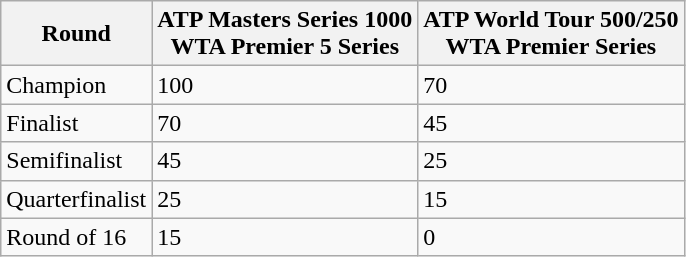<table class="wikitable">
<tr>
<th>Round</th>
<th>ATP Masters Series 1000<br> WTA Premier 5 Series</th>
<th>ATP World Tour 500/250 <br> WTA Premier Series</th>
</tr>
<tr>
<td>Champion</td>
<td>100</td>
<td>70</td>
</tr>
<tr>
<td>Finalist</td>
<td>70</td>
<td>45</td>
</tr>
<tr>
<td>Semifinalist</td>
<td>45</td>
<td>25</td>
</tr>
<tr>
<td>Quarterfinalist</td>
<td>25</td>
<td>15</td>
</tr>
<tr>
<td>Round of 16</td>
<td>15</td>
<td>0</td>
</tr>
</table>
